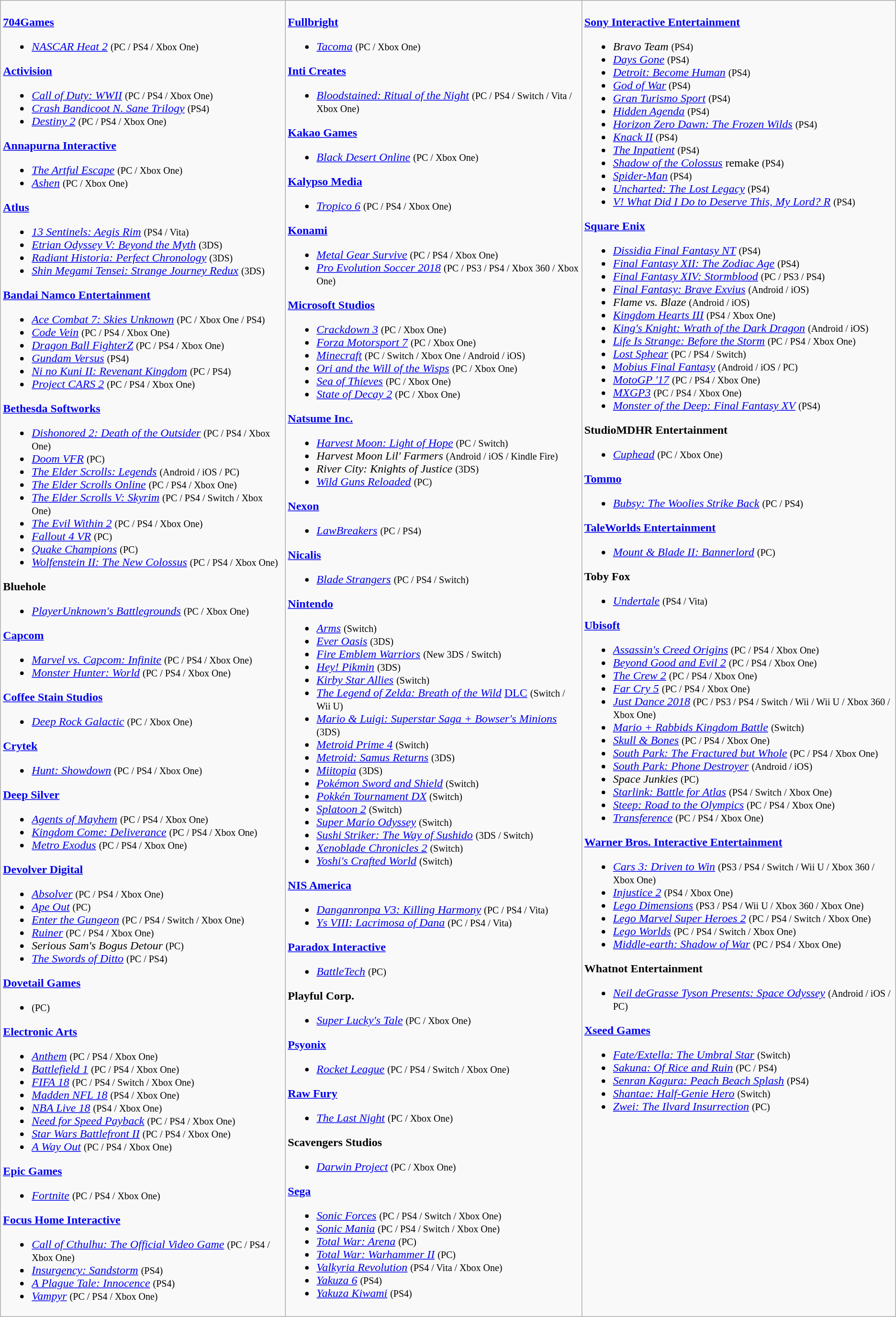<table class="wikitable">
<tr>
<td valign=top><br><strong><a href='#'>704Games</a></strong><ul><li><em><a href='#'>NASCAR Heat 2</a></em> <small>(PC / PS4 / Xbox One)</small></li></ul><strong><a href='#'>Activision</a></strong><ul><li><em><a href='#'>Call of Duty: WWII</a></em> <small>(PC / PS4 / Xbox One)</small></li><li><em><a href='#'>Crash Bandicoot N. Sane Trilogy</a></em> <small>(PS4)</small></li><li><em><a href='#'>Destiny 2</a></em> <small>(PC / PS4 / Xbox One)</small></li></ul><strong><a href='#'>Annapurna Interactive</a></strong><ul><li><em><a href='#'>The Artful Escape</a></em> <small>(PC / Xbox One)</small></li><li><em><a href='#'>Ashen</a></em> <small>(PC / Xbox One)</small></li></ul><strong><a href='#'>Atlus</a></strong><ul><li><em><a href='#'>13 Sentinels: Aegis Rim</a></em> <small>(PS4 / Vita)</small></li><li><em><a href='#'>Etrian Odyssey V: Beyond the Myth</a></em> <small>(3DS)</small></li><li><em><a href='#'>Radiant Historia: Perfect Chronology</a></em> <small>(3DS)</small></li><li><em><a href='#'>Shin Megami Tensei: Strange Journey Redux</a></em> <small>(3DS)</small></li></ul><strong><a href='#'>Bandai Namco Entertainment</a></strong><ul><li><em><a href='#'>Ace Combat 7: Skies Unknown</a></em> <small>(PC / Xbox One / PS4)</small></li><li><em><a href='#'>Code Vein</a></em> <small>(PC / PS4 / Xbox One)</small></li><li><em><a href='#'>Dragon Ball FighterZ</a></em> <small>(PC / PS4 / Xbox One)</small></li><li><em><a href='#'>Gundam Versus</a></em> <small>(PS4)</small></li><li><em><a href='#'>Ni no Kuni II: Revenant Kingdom</a></em> <small>(PC / PS4)</small></li><li><em><a href='#'>Project CARS 2</a></em> <small>(PC / PS4 / Xbox One)</small></li></ul><strong><a href='#'>Bethesda Softworks</a></strong><ul><li><em><a href='#'>Dishonored 2: Death of the Outsider</a></em> <small>(PC / PS4 / Xbox One)</small></li><li><em><a href='#'>Doom VFR</a></em> <small>(PC)</small></li><li><em><a href='#'>The Elder Scrolls: Legends</a></em> <small>(Android / iOS / PC)</small></li><li><em><a href='#'>The Elder Scrolls Online</a></em> <small>(PC / PS4 / Xbox One)</small></li><li><em><a href='#'>The Elder Scrolls V: Skyrim</a></em> <small>(PC / PS4 / Switch / Xbox One)</small></li><li><em><a href='#'>The Evil Within 2</a></em> <small>(PC / PS4 / Xbox One)</small></li><li><em><a href='#'>Fallout 4 VR</a></em> <small>(PC)</small></li><li><em><a href='#'>Quake Champions</a></em> <small>(PC)</small></li><li><em><a href='#'>Wolfenstein II: The New Colossus</a></em> <small>(PC / PS4 / Xbox One)</small></li></ul><strong>Bluehole</strong><ul><li><em><a href='#'>PlayerUnknown's Battlegrounds</a></em> <small>(PC / Xbox One)</small></li></ul><strong><a href='#'>Capcom</a></strong><ul><li><em><a href='#'>Marvel vs. Capcom: Infinite</a></em> <small>(PC / PS4 / Xbox One)</small></li><li><em><a href='#'>Monster Hunter: World</a></em> <small>(PC / PS4 / Xbox One)</small></li></ul><strong><a href='#'>Coffee Stain Studios</a></strong><ul><li><em><a href='#'>Deep Rock Galactic</a></em> <small>(PC / Xbox One)</small></li></ul><strong><a href='#'>Crytek</a></strong><ul><li><em><a href='#'>Hunt: Showdown</a></em> <small>(PC / PS4 / Xbox One)</small></li></ul><strong><a href='#'>Deep Silver</a></strong><ul><li><em><a href='#'>Agents of Mayhem</a></em> <small>(PC / PS4 / Xbox One)</small></li><li><em><a href='#'>Kingdom Come: Deliverance</a></em> <small>(PC / PS4 / Xbox One)</small></li><li><em><a href='#'>Metro Exodus</a></em> <small>(PC / PS4 / Xbox One)</small></li></ul><strong><a href='#'>Devolver Digital</a></strong><ul><li><em><a href='#'>Absolver</a></em> <small>(PC / PS4 / Xbox One)</small></li><li><em><a href='#'>Ape Out</a></em> <small>(PC)</small></li><li><em><a href='#'>Enter the Gungeon</a></em> <small>(PC / PS4 / Switch / Xbox One)</small></li><li><em><a href='#'>Ruiner</a></em> <small>(PC / PS4 / Xbox One)</small></li><li><em>Serious Sam's Bogus Detour</em> <small>(PC)</small></li><li><em><a href='#'>The Swords of Ditto</a></em> <small>(PC / PS4)</small></li></ul><strong><a href='#'>Dovetail Games</a></strong><ul><li> <small>(PC)</small></li></ul><strong><a href='#'>Electronic Arts</a></strong><ul><li><em><a href='#'>Anthem</a></em> <small>(PC / PS4 / Xbox One)</small></li><li><em><a href='#'>Battlefield 1</a></em> <small>(PC / PS4 / Xbox One)</small></li><li><em><a href='#'>FIFA 18</a></em> <small>(PC / PS4 / Switch / Xbox One)</small></li><li><em><a href='#'>Madden NFL 18</a></em> <small>(PS4 / Xbox One)</small></li><li><em><a href='#'>NBA Live 18</a></em> <small>(PS4 / Xbox One)</small></li><li><em><a href='#'>Need for Speed Payback</a></em> <small>(PC / PS4 / Xbox One)</small></li><li><em><a href='#'>Star Wars Battlefront II</a></em> <small>(PC / PS4 / Xbox One)</small></li><li><em><a href='#'>A Way Out</a></em> <small>(PC / PS4 / Xbox One)</small></li></ul><strong><a href='#'>Epic Games</a></strong><ul><li><em><a href='#'>Fortnite</a></em> <small>(PC / PS4 / Xbox One)</small></li></ul><strong><a href='#'>Focus Home Interactive</a></strong><ul><li><em><a href='#'>Call of Cthulhu: The Official Video Game</a></em> <small>(PC / PS4 / Xbox One)</small></li><li><em><a href='#'>Insurgency: Sandstorm</a></em> <small>(PS4)</small></li><li><em><a href='#'>A Plague Tale: Innocence</a></em> <small>(PS4)</small></li><li><em><a href='#'>Vampyr</a></em> <small>(PC / PS4 / Xbox One)</small></li></ul></td>
<td valign=top><br><strong><a href='#'>Fullbright</a></strong><ul><li><em><a href='#'>Tacoma</a></em> <small>(PC / Xbox One)</small></li></ul><strong><a href='#'>Inti Creates</a></strong><ul><li><em><a href='#'>Bloodstained: Ritual of the Night</a></em> <small>(PC / PS4 / Switch / Vita / Xbox One)</small></li></ul><strong><a href='#'>Kakao Games</a></strong><ul><li><em><a href='#'>Black Desert Online</a></em> <small>(PC / Xbox One)</small></li></ul><strong><a href='#'>Kalypso Media</a></strong><ul><li><em><a href='#'>Tropico 6</a></em> <small>(PC / PS4 / Xbox One)</small></li></ul><strong><a href='#'>Konami</a></strong><ul><li><em><a href='#'>Metal Gear Survive</a></em> <small>(PC / PS4 / Xbox One)</small></li><li><em><a href='#'>Pro Evolution Soccer 2018</a></em> <small>(PC / PS3 / PS4 / Xbox 360 / Xbox One)</small></li></ul><strong><a href='#'>Microsoft Studios</a></strong><ul><li><em><a href='#'>Crackdown 3</a></em> <small>(PC / Xbox One)</small></li><li><em><a href='#'>Forza Motorsport 7</a></em> <small>(PC / Xbox One)</small></li><li><em><a href='#'>Minecraft</a></em> <small>(PC / Switch / Xbox One / Android / iOS)</small></li><li><em><a href='#'>Ori and the Will of the Wisps</a></em> <small>(PC / Xbox One)</small></li><li><em><a href='#'>Sea of Thieves</a></em> <small>(PC / Xbox One)</small></li><li><em><a href='#'>State of Decay 2</a></em> <small>(PC / Xbox One)</small></li></ul><strong><a href='#'>Natsume Inc.</a></strong><ul><li><em><a href='#'>Harvest Moon: Light of Hope</a></em> <small>(PC / Switch)</small></li><li><em>Harvest Moon Lil' Farmers</em> <small>(Android / iOS / Kindle Fire)</small></li><li><em>River City: Knights of Justice</em> <small>(3DS)</small></li><li><em><a href='#'>Wild Guns Reloaded</a></em> <small>(PC)</small></li></ul><strong><a href='#'>Nexon</a></strong><ul><li><em><a href='#'>LawBreakers</a></em> <small>(PC / PS4)</small></li></ul><strong><a href='#'>Nicalis</a></strong><ul><li><em><a href='#'>Blade Strangers</a></em> <small>(PC / PS4 / Switch)</small></li></ul><strong><a href='#'>Nintendo</a></strong><ul><li><em><a href='#'>Arms</a></em> <small>(Switch)</small></li><li><em><a href='#'>Ever Oasis</a></em> <small>(3DS)</small></li><li><em><a href='#'>Fire Emblem Warriors</a></em> <small>(New 3DS / Switch)</small></li><li><em><a href='#'>Hey! Pikmin</a></em> <small>(3DS)</small></li><li><em><a href='#'>Kirby Star Allies</a></em> <small>(Switch)</small></li><li><em><a href='#'>The Legend of Zelda: Breath of the Wild</a></em> <a href='#'>DLC</a> <small>(Switch / Wii U)</small></li><li><em><a href='#'>Mario & Luigi: Superstar Saga + Bowser's Minions</a></em> <small>(3DS)</small></li><li><em><a href='#'>Metroid Prime 4</a></em> <small>(Switch)</small></li><li><em><a href='#'>Metroid: Samus Returns</a></em> <small>(3DS)</small></li><li><em><a href='#'>Miitopia</a></em> <small>(3DS)</small></li><li><em><a href='#'>Pokémon Sword and Shield</a></em> <small>(Switch)</small></li><li><em><a href='#'>Pokkén Tournament DX</a></em> <small>(Switch)</small></li><li><em><a href='#'>Splatoon 2</a></em> <small>(Switch)</small></li><li><em><a href='#'>Super Mario Odyssey</a></em> <small>(Switch)</small></li><li><em><a href='#'>Sushi Striker: The Way of Sushido</a></em> <small>(3DS / Switch)</small></li><li><em><a href='#'>Xenoblade Chronicles 2</a></em> <small>(Switch)</small></li><li><em><a href='#'>Yoshi's Crafted World</a></em> <small>(Switch)</small></li></ul><strong><a href='#'>NIS America</a></strong><ul><li><em><a href='#'>Danganronpa V3: Killing Harmony</a></em> <small>(PC / PS4 / Vita)</small></li><li><em><a href='#'>Ys VIII: Lacrimosa of Dana</a></em> <small>(PC / PS4 / Vita)</small></li></ul><strong><a href='#'>Paradox Interactive</a></strong><ul><li><em><a href='#'>BattleTech</a></em> <small>(PC)</small></li></ul><strong>Playful Corp.</strong><ul><li><em><a href='#'>Super Lucky's Tale</a></em> <small>(PC / Xbox One)</small></li></ul><strong><a href='#'>Psyonix</a></strong><ul><li><em><a href='#'>Rocket League</a></em> <small>(PC / PS4 / Switch / Xbox One)</small></li></ul><strong><a href='#'>Raw Fury</a></strong><ul><li><em><a href='#'>The Last Night</a></em> <small>(PC / Xbox One)</small></li></ul><strong>Scavengers Studios</strong><ul><li><em><a href='#'>Darwin Project</a></em> <small>(PC / Xbox One)</small></li></ul><strong><a href='#'>Sega</a></strong><ul><li><em><a href='#'>Sonic Forces</a></em>  <small>(PC / PS4 / Switch / Xbox One)</small></li><li><em><a href='#'>Sonic Mania</a></em> <small>(PC / PS4 / Switch / Xbox One)</small></li><li><em><a href='#'>Total War: Arena</a></em> <small>(PC)</small></li><li><em><a href='#'>Total War: Warhammer II</a></em> <small>(PC)</small></li><li><em><a href='#'>Valkyria Revolution</a></em> <small>(PS4 / Vita / Xbox One)</small></li><li><em><a href='#'>Yakuza 6</a></em> <small>(PS4)</small></li><li><em><a href='#'>Yakuza Kiwami</a></em> <small>(PS4)</small></li></ul></td>
<td valign=top><br><strong><a href='#'>Sony Interactive Entertainment</a></strong><ul><li><em>Bravo Team</em> <small>(PS4)</small></li><li><em><a href='#'>Days Gone</a></em> <small>(PS4)</small></li><li><em><a href='#'>Detroit: Become Human</a></em> <small>(PS4)</small></li><li><em><a href='#'>God of War</a></em><small> (PS4)</small></li><li><em><a href='#'>Gran Turismo Sport</a></em> <small> (PS4)</small></li><li><em><a href='#'>Hidden Agenda</a></em> <small>(PS4)</small></li><li><em><a href='#'>Horizon Zero Dawn: The Frozen Wilds</a></em> <small>(PS4)</small></li><li><em><a href='#'>Knack II</a></em> <small>(PS4)</small></li><li><em><a href='#'>The Inpatient</a></em> <small>(PS4)</small></li><li><em><a href='#'>Shadow of the Colossus</a></em> remake <small>(PS4)</small></li><li><em><a href='#'>Spider-Man</a></em><small> (PS4)</small></li><li><em><a href='#'>Uncharted: The Lost Legacy</a></em> <small>(PS4)</small></li><li><em><a href='#'>V! What Did I Do to Deserve This, My Lord? R</a></em> <small>(PS4)</small></li></ul><strong><a href='#'>Square Enix</a></strong><ul><li><em><a href='#'>Dissidia Final Fantasy NT</a></em> <small> (PS4)</small></li><li><em><a href='#'>Final Fantasy XII: The Zodiac Age</a></em> <small>(PS4)</small></li><li><em><a href='#'>Final Fantasy XIV: Stormblood</a></em> <small>(PC / PS3 / PS4)</small></li><li><em><a href='#'>Final Fantasy: Brave Exvius</a></em> <small>(Android / iOS)</small></li><li><em>Flame vs. Blaze</em> <small>(Android / iOS)</small></li><li><em><a href='#'>Kingdom Hearts III</a></em> <small>(PS4 / Xbox One)</small></li><li><em><a href='#'>King's Knight: Wrath of the Dark Dragon</a></em> <small>(Android / iOS)</small></li><li><em><a href='#'>Life Is Strange: Before the Storm</a></em> <small>(PC / PS4 / Xbox One)</small></li><li><em><a href='#'>Lost Sphear</a></em> <small>(PC / PS4 / Switch)</small></li><li><em><a href='#'>Mobius Final Fantasy</a></em> <small>(Android / iOS / PC)</small></li><li><em><a href='#'>MotoGP '17</a></em> <small>(PC / PS4 / Xbox One)</small></li><li><em><a href='#'>MXGP3</a></em> <small>(PC / PS4 / Xbox One)</small></li><li><em><a href='#'>Monster of the Deep: Final Fantasy XV</a></em> <small>(PS4)</small></li></ul><strong>StudioMDHR Entertainment</strong><ul><li><em><a href='#'>Cuphead</a></em> <small>(PC / Xbox One)</small></li></ul><strong><a href='#'>Tommo</a></strong><ul><li><em><a href='#'>Bubsy: The Woolies Strike Back</a></em> <small>(PC / PS4)</small></li></ul><strong><a href='#'>TaleWorlds Entertainment</a></strong><ul><li><em><a href='#'>Mount & Blade II: Bannerlord</a></em> <small>(PC)</small></li></ul><strong>Toby Fox</strong><ul><li><em><a href='#'>Undertale</a></em> <small>(PS4 / Vita)</small></li></ul><strong><a href='#'>Ubisoft</a></strong><ul><li><em><a href='#'>Assassin's Creed Origins</a></em> <small>(PC / PS4 / Xbox One)</small></li><li><em><a href='#'>Beyond Good and Evil 2</a></em> <small>(PC / PS4 / Xbox One)</small></li><li><em><a href='#'>The Crew 2</a></em> <small>(PC / PS4 / Xbox One)</small></li><li><em><a href='#'>Far Cry 5</a></em> <small>(PC / PS4 / Xbox One)</small></li><li><em><a href='#'>Just Dance 2018</a></em> <small>(PC / PS3 / PS4 / Switch / Wii / Wii U / Xbox 360 / Xbox One)</small></li><li><em><a href='#'>Mario + Rabbids Kingdom Battle</a></em> <small>(Switch)</small></li><li><em><a href='#'>Skull & Bones</a></em> <small>(PC / PS4 / Xbox One)</small></li><li><em><a href='#'>South Park: The Fractured but Whole</a></em> <small>(PC / PS4 / Xbox One)</small></li><li><em><a href='#'>South Park: Phone Destroyer</a></em> <small>(Android / iOS)</small></li><li><em>Space Junkies</em> <small>(PC)</small></li><li><em><a href='#'>Starlink: Battle for Atlas</a></em> <small>(PS4 / Switch / Xbox One)</small></li><li><em><a href='#'>Steep: Road to the Olympics</a></em> <small>(PC / PS4 / Xbox One)</small></li><li><em><a href='#'>Transference</a></em> <small>(PC / PS4 / Xbox One)</small></li></ul><strong><a href='#'>Warner Bros. Interactive Entertainment</a></strong><ul><li><em><a href='#'>Cars 3: Driven to Win</a></em> <small>(PS3 / PS4 / Switch / Wii U / Xbox 360 / Xbox One)</small></li><li><em><a href='#'>Injustice 2</a></em> <small>(PS4 / Xbox One)</small></li><li><em><a href='#'>Lego Dimensions</a></em> <small>(PS3 / PS4 / Wii U / Xbox 360 / Xbox One)</small></li><li><em><a href='#'>Lego Marvel Super Heroes 2</a></em> <small>(PC / PS4 / Switch / Xbox One)</small></li><li><em><a href='#'>Lego Worlds</a></em> <small>(PC / PS4 / Switch / Xbox One)</small></li><li><em><a href='#'>Middle-earth: Shadow of War</a></em> <small>(PC / PS4 / Xbox One)</small></li></ul><strong>Whatnot Entertainment</strong><ul><li><em><a href='#'>Neil deGrasse Tyson Presents: Space Odyssey</a></em> <small>(Android / iOS / PC)</small></li></ul><strong><a href='#'>Xseed Games</a></strong><ul><li><em><a href='#'>Fate/Extella: The Umbral Star</a></em> <small>(Switch)</small></li><li><em><a href='#'>Sakuna: Of Rice and Ruin</a></em> <small>(PC / PS4)</small></li><li><em><a href='#'>Senran Kagura: Peach Beach Splash</a></em> <small>(PS4)</small></li><li><em><a href='#'>Shantae: Half-Genie Hero</a></em> <small>(Switch)</small></li><li><em><a href='#'>Zwei: The Ilvard Insurrection</a></em> <small>(PC)</small></li></ul></td>
</tr>
</table>
